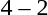<table style="text-align:center">
<tr>
<th width=200></th>
<th width=100></th>
<th width=200></th>
</tr>
<tr>
<td align=right><strong></strong></td>
<td>4 – 2</td>
<td align=left></td>
</tr>
</table>
